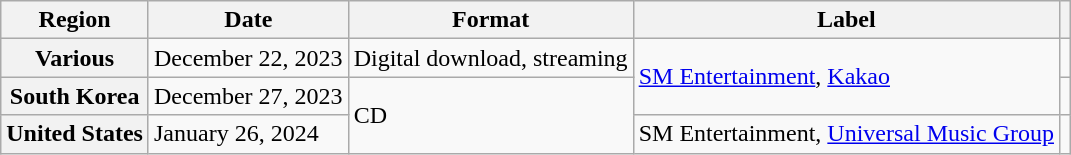<table class="wikitable plainrowheaders">
<tr>
<th scope="col">Region</th>
<th scope="col">Date</th>
<th scope="col">Format</th>
<th scope="col">Label</th>
<th scope="col"></th>
</tr>
<tr>
<th scope="row">Various</th>
<td>December 22, 2023</td>
<td>Digital download, streaming</td>
<td rowspan="2"><a href='#'>SM Entertainment</a>, <a href='#'>Kakao</a></td>
<td></td>
</tr>
<tr>
<th scope="row">South Korea</th>
<td>December 27, 2023</td>
<td rowspan="2">CD</td>
<td></td>
</tr>
<tr>
<th scope="row">United States</th>
<td>January 26, 2024</td>
<td>SM Entertainment, <a href='#'>Universal Music Group</a></td>
<td></td>
</tr>
</table>
